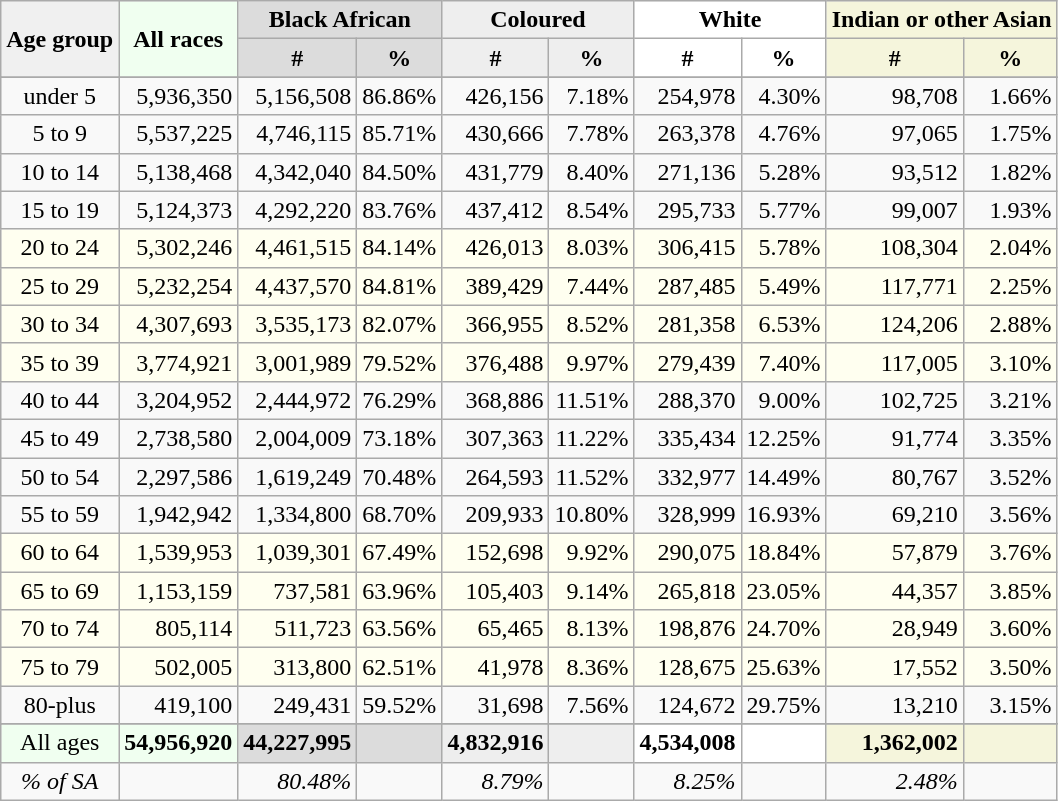<table class="wikitable" style="text-align:right">
<tr style="text-align:center;">
<th rowspan=2 style="background:#f0f0f0;">Age group</th>
<th rowspan=2 style="background:honeydew;">All races</th>
<th colspan=2 style="background:gainsboro;">Black African</th>
<th colspan=2 style="background:#eee;">Coloured</th>
<th colspan=2 style="background:white;">White</th>
<th colspan=2 style="background:beige;">Indian or other Asian</th>
</tr>
<tr>
<th style="background:gainsboro;">#</th>
<th style="background:gainsboro;">%</th>
<th style="background:#eee;">#</th>
<th style="background:#eee;">%</th>
<th style="background:white;">#</th>
<th style="background:white;">%</th>
<th style="background:beige;">#</th>
<th style="background:beige;">%</th>
</tr>
<tr>
</tr>
<tr>
<td style="text-align:center">under 5</td>
<td>5,936,350</td>
<td>5,156,508</td>
<td>86.86%</td>
<td>426,156</td>
<td>7.18%</td>
<td>254,978</td>
<td>4.30%</td>
<td>98,708</td>
<td>1.66%</td>
</tr>
<tr>
<td style="text-align:center">5 to 9</td>
<td>5,537,225</td>
<td>4,746,115</td>
<td>85.71%</td>
<td>430,666</td>
<td>7.78%</td>
<td>263,378</td>
<td>4.76%</td>
<td>97,065</td>
<td>1.75%</td>
</tr>
<tr>
<td style="text-align:center">10 to 14</td>
<td>5,138,468</td>
<td>4,342,040</td>
<td>84.50%</td>
<td>431,779</td>
<td>8.40%</td>
<td>271,136</td>
<td>5.28%</td>
<td>93,512</td>
<td>1.82%</td>
</tr>
<tr>
<td style="text-align:center">15 to 19</td>
<td>5,124,373</td>
<td>4,292,220</td>
<td>83.76%</td>
<td>437,412</td>
<td>8.54%</td>
<td>295,733</td>
<td>5.77%</td>
<td>99,007</td>
<td>1.93%</td>
</tr>
<tr style="background:ivory">
<td style="text-align:center">20 to 24</td>
<td>5,302,246</td>
<td>4,461,515</td>
<td>84.14%</td>
<td>426,013</td>
<td>8.03%</td>
<td>306,415</td>
<td>5.78%</td>
<td>108,304</td>
<td>2.04%</td>
</tr>
<tr style="background:ivory">
<td style="text-align:center">25 to 29</td>
<td>5,232,254</td>
<td>4,437,570</td>
<td>84.81%</td>
<td>389,429</td>
<td>7.44%</td>
<td>287,485</td>
<td>5.49%</td>
<td>117,771</td>
<td>2.25%</td>
</tr>
<tr style="background:ivory">
<td style="text-align:center">30 to 34</td>
<td>4,307,693</td>
<td>3,535,173</td>
<td>82.07%</td>
<td>366,955</td>
<td>8.52%</td>
<td>281,358</td>
<td>6.53%</td>
<td>124,206</td>
<td>2.88%</td>
</tr>
<tr style="background:ivory">
<td style="text-align:center">35 to 39</td>
<td>3,774,921</td>
<td>3,001,989</td>
<td>79.52%</td>
<td>376,488</td>
<td>9.97%</td>
<td>279,439</td>
<td>7.40%</td>
<td>117,005</td>
<td>3.10%</td>
</tr>
<tr>
<td style="text-align:center">40 to 44</td>
<td>3,204,952</td>
<td>2,444,972</td>
<td>76.29%</td>
<td>368,886</td>
<td>11.51%</td>
<td>288,370</td>
<td>9.00%</td>
<td>102,725</td>
<td>3.21%</td>
</tr>
<tr>
<td style="text-align:center">45 to 49</td>
<td>2,738,580</td>
<td>2,004,009</td>
<td>73.18%</td>
<td>307,363</td>
<td>11.22%</td>
<td>335,434</td>
<td>12.25%</td>
<td>91,774</td>
<td>3.35%</td>
</tr>
<tr>
<td style="text-align:center">50 to 54</td>
<td>2,297,586</td>
<td>1,619,249</td>
<td>70.48%</td>
<td>264,593</td>
<td>11.52%</td>
<td>332,977</td>
<td>14.49%</td>
<td>80,767</td>
<td>3.52%</td>
</tr>
<tr>
<td style="text-align:center">55 to 59</td>
<td>1,942,942</td>
<td>1,334,800</td>
<td>68.70%</td>
<td>209,933</td>
<td>10.80%</td>
<td>328,999</td>
<td>16.93%</td>
<td>69,210</td>
<td>3.56%</td>
</tr>
<tr style="background:ivory">
<td style="text-align:center">60 to 64</td>
<td>1,539,953</td>
<td>1,039,301</td>
<td>67.49%</td>
<td>152,698</td>
<td>9.92%</td>
<td>290,075</td>
<td>18.84%</td>
<td>57,879</td>
<td>3.76%</td>
</tr>
<tr style="background:ivory">
<td style="text-align:center">65 to 69</td>
<td>1,153,159</td>
<td>737,581</td>
<td>63.96%</td>
<td>105,403</td>
<td>9.14%</td>
<td>265,818</td>
<td>23.05%</td>
<td>44,357</td>
<td>3.85%</td>
</tr>
<tr style="background:ivory">
<td style="text-align:center">70 to 74</td>
<td>805,114</td>
<td>511,723</td>
<td>63.56%</td>
<td>65,465</td>
<td>8.13%</td>
<td>198,876</td>
<td>24.70%</td>
<td>28,949</td>
<td>3.60%</td>
</tr>
<tr style="background:ivory">
<td style="text-align:center">75 to 79</td>
<td>502,005</td>
<td>313,800</td>
<td>62.51%</td>
<td>41,978</td>
<td>8.36%</td>
<td>128,675</td>
<td>25.63%</td>
<td>17,552</td>
<td>3.50%</td>
</tr>
<tr>
<td style="text-align:center">80-plus</td>
<td>419,100</td>
<td>249,431</td>
<td>59.52%</td>
<td>31,698</td>
<td>7.56%</td>
<td>124,672</td>
<td>29.75%</td>
<td>13,210</td>
<td>3.15%</td>
</tr>
<tr>
</tr>
<tr style="background:honeydew">
<td style="text-align:center">All ages</td>
<td><strong>54,956,920</strong></td>
<td style="background:gainsboro;"><strong>44,227,995</strong></td>
<td style="background:gainsboro;"></td>
<td style="background:#eee;"><strong>4,832,916</strong></td>
<td style="background:#eee;"></td>
<td style="background:white;"><strong>4,534,008</strong></td>
<td style="background:white;"></td>
<td style="background:beige;"><strong>1,362,002</strong></td>
<td style="background:beige;"></td>
</tr>
<tr>
<td style="text-align:center"><em>% of SA</em></td>
<td></td>
<td><em>80.48%</em></td>
<td></td>
<td><em>8.79%</em></td>
<td></td>
<td><em>8.25%</em></td>
<td></td>
<td><em>2.48%</em></td>
<td></td>
</tr>
</table>
